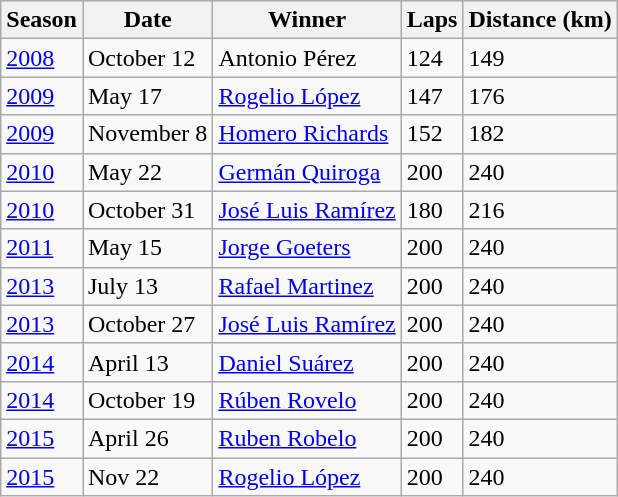<table class="wikitable">
<tr>
<th>Season</th>
<th>Date</th>
<th>Winner</th>
<th>Laps</th>
<th>Distance (km)</th>
</tr>
<tr>
<td><a href='#'>2008</a></td>
<td>October 12</td>
<td> Antonio Pérez</td>
<td>124</td>
<td>149</td>
</tr>
<tr>
<td><a href='#'>2009</a></td>
<td>May 17</td>
<td> <a href='#'>Rogelio López</a></td>
<td>147</td>
<td>176</td>
</tr>
<tr>
<td><a href='#'>2009</a></td>
<td>November 8</td>
<td> <a href='#'>Homero Richards</a></td>
<td>152</td>
<td>182</td>
</tr>
<tr>
<td><a href='#'>2010</a></td>
<td>May 22</td>
<td> <a href='#'>Germán Quiroga</a></td>
<td>200</td>
<td>240</td>
</tr>
<tr>
<td><a href='#'>2010</a></td>
<td>October 31</td>
<td> <a href='#'>José Luis Ramírez</a></td>
<td>180</td>
<td>216</td>
</tr>
<tr>
<td><a href='#'>2011</a></td>
<td>May 15</td>
<td> <a href='#'>Jorge Goeters</a></td>
<td>200</td>
<td>240</td>
</tr>
<tr>
<td><a href='#'>2013</a></td>
<td>July 13</td>
<td> <a href='#'>Rafael Martinez</a></td>
<td>200</td>
<td>240</td>
</tr>
<tr>
<td><a href='#'>2013</a></td>
<td>October 27</td>
<td> <a href='#'>José Luis Ramírez</a></td>
<td>200</td>
<td>240</td>
</tr>
<tr>
<td><a href='#'>2014</a></td>
<td>April 13</td>
<td> <a href='#'>Daniel Suárez</a></td>
<td>200</td>
<td>240</td>
</tr>
<tr>
<td><a href='#'>2014</a></td>
<td>October 19</td>
<td> <a href='#'>Rúben Rovelo</a></td>
<td>200</td>
<td>240</td>
</tr>
<tr>
<td><a href='#'>2015</a></td>
<td>April 26</td>
<td> <a href='#'>Ruben Robelo</a></td>
<td>200</td>
<td>240</td>
</tr>
<tr>
<td><a href='#'>2015</a></td>
<td>Nov 22</td>
<td> <a href='#'>Rogelio López</a></td>
<td>200</td>
<td>240</td>
</tr>
</table>
